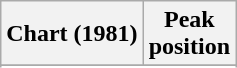<table class="wikitable sortable plainrowheaders" style="text-align:center">
<tr>
<th scope="col">Chart (1981)</th>
<th scope="col">Peak<br>position</th>
</tr>
<tr>
</tr>
<tr>
</tr>
</table>
